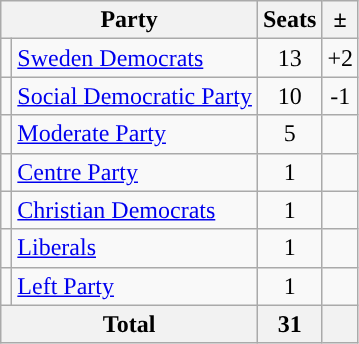<table class=wikitable style=text-align:center>
<tr>
<th colspan=2>Party</th>
<th>Seats</th>
<th>±</th>
</tr>
<tr>
<td></td>
<td align="left"><a href='#'>Sweden Democrats</a></td>
<td>13</td>
<td>+2</td>
</tr>
<tr>
<td bgcolor=></td>
<td align=left><a href='#'>Social Democratic Party</a></td>
<td>10</td>
<td>-1</td>
</tr>
<tr>
<td bgcolor=></td>
<td align=left><a href='#'>Moderate Party</a></td>
<td>5</td>
<td></td>
</tr>
<tr>
<td bgcolor=></td>
<td align=left><a href='#'>Centre Party</a></td>
<td>1</td>
<td></td>
</tr>
<tr>
<td bgcolor=></td>
<td align=left><a href='#'>Christian Democrats</a></td>
<td>1</td>
<td></td>
</tr>
<tr>
<td bgcolor=></td>
<td align=left><a href='#'>Liberals</a></td>
<td>1</td>
<td></td>
</tr>
<tr>
<td bgcolor=></td>
<td align=left><a href='#'>Left Party</a></td>
<td>1</td>
<td></td>
</tr>
<tr>
<th colspan=2>Total</th>
<th>31</th>
<th></th>
</tr>
</table>
